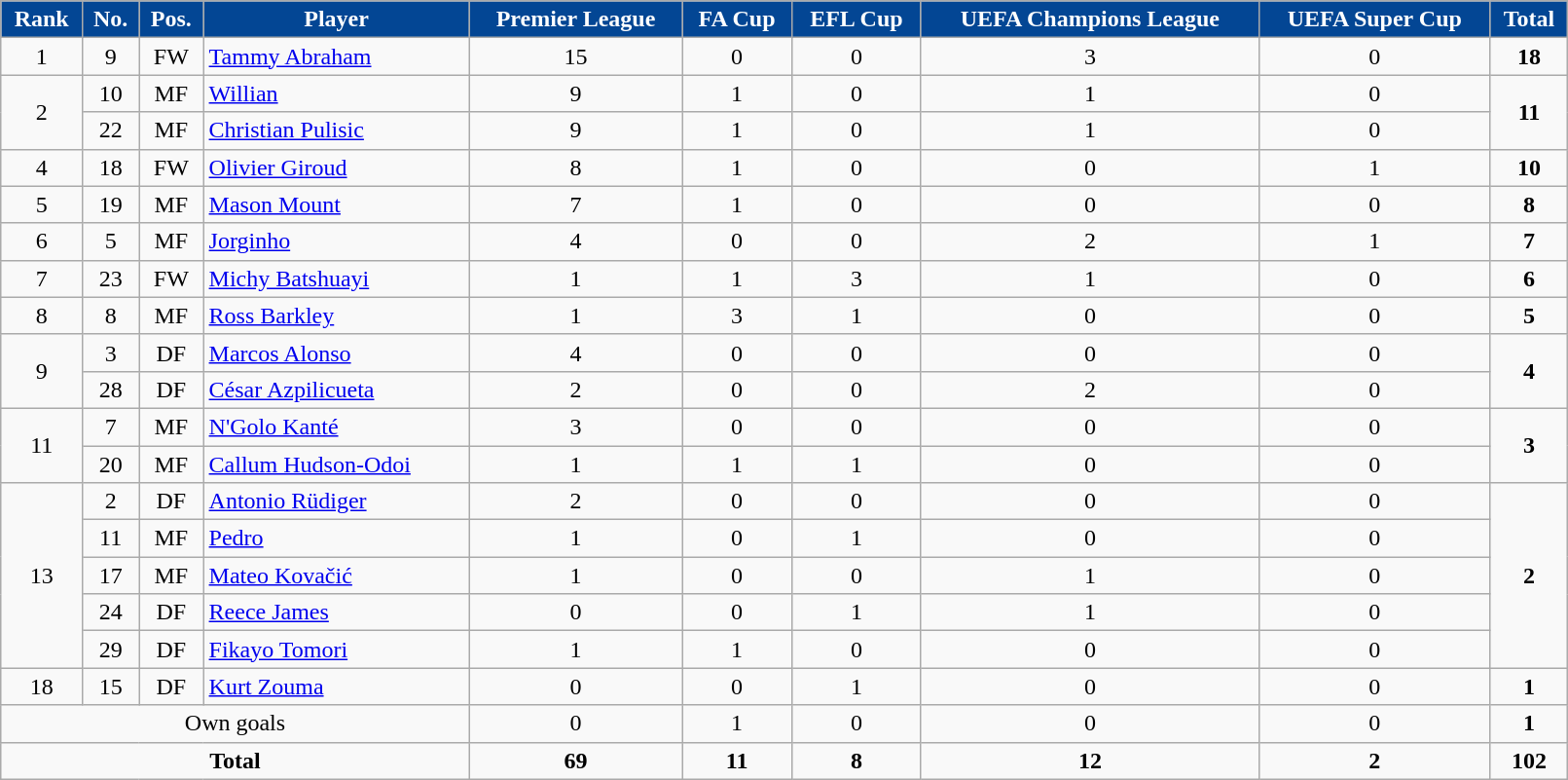<table class="wikitable sortable" style="text-align:center;width:85%;">
<tr>
<th style=background-color:#034694;color:#FFFFFF>Rank</th>
<th style=background-color:#034694;color:#FFFFFF>No.</th>
<th style=background-color:#034694;color:#FFFFFF>Pos.</th>
<th style=background-color:#034694;color:#FFFFFF>Player</th>
<th style=background-color:#034694;color:#FFFFFF>Premier League</th>
<th style=background-color:#034694;color:#FFFFFF>FA Cup</th>
<th style=background-color:#034694;color:#FFFFFF>EFL Cup</th>
<th style=background-color:#034694;color:#FFFFFF>UEFA Champions League</th>
<th style=background-color:#034694;color:#FFFFFF>UEFA Super Cup</th>
<th style=background-color:#034694;color:#FFFFFF>Total</th>
</tr>
<tr>
<td>1</td>
<td>9</td>
<td>FW</td>
<td align=left> <a href='#'>Tammy Abraham</a></td>
<td>15</td>
<td>0</td>
<td>0</td>
<td>3</td>
<td>0</td>
<td><strong>18</strong></td>
</tr>
<tr>
<td rowspan=2>2</td>
<td>10</td>
<td>MF</td>
<td align=left> <a href='#'>Willian</a></td>
<td>9</td>
<td>1</td>
<td>0</td>
<td>1</td>
<td>0</td>
<td rowspan=2><strong>11</strong></td>
</tr>
<tr>
<td>22</td>
<td>MF</td>
<td align=left> <a href='#'>Christian Pulisic</a></td>
<td>9</td>
<td>1</td>
<td>0</td>
<td>1</td>
<td>0</td>
</tr>
<tr>
<td>4</td>
<td>18</td>
<td>FW</td>
<td align=left> <a href='#'>Olivier Giroud</a></td>
<td>8</td>
<td>1</td>
<td>0</td>
<td>0</td>
<td>1</td>
<td><strong>10</strong></td>
</tr>
<tr>
<td>5</td>
<td>19</td>
<td>MF</td>
<td align=left> <a href='#'>Mason Mount</a></td>
<td>7</td>
<td>1</td>
<td>0</td>
<td>0</td>
<td>0</td>
<td><strong>8</strong></td>
</tr>
<tr>
<td>6</td>
<td>5</td>
<td>MF</td>
<td align=left> <a href='#'>Jorginho</a></td>
<td>4</td>
<td>0</td>
<td>0</td>
<td>2</td>
<td>1</td>
<td><strong>7</strong></td>
</tr>
<tr>
<td>7</td>
<td>23</td>
<td>FW</td>
<td align=left> <a href='#'>Michy Batshuayi</a></td>
<td>1</td>
<td>1</td>
<td>3</td>
<td>1</td>
<td>0</td>
<td><strong>6</strong></td>
</tr>
<tr>
<td>8</td>
<td>8</td>
<td>MF</td>
<td align=left> <a href='#'>Ross Barkley</a></td>
<td>1</td>
<td>3</td>
<td>1</td>
<td>0</td>
<td>0</td>
<td><strong>5</strong></td>
</tr>
<tr>
<td rowspan=2>9</td>
<td>3</td>
<td>DF</td>
<td align=left> <a href='#'>Marcos Alonso</a></td>
<td>4</td>
<td>0</td>
<td>0</td>
<td>0</td>
<td>0</td>
<td rowspan=2><strong>4</strong></td>
</tr>
<tr>
<td>28</td>
<td>DF</td>
<td align=left> <a href='#'>César Azpilicueta</a></td>
<td>2</td>
<td>0</td>
<td>0</td>
<td>2</td>
<td>0</td>
</tr>
<tr>
<td rowspan=2>11</td>
<td>7</td>
<td>MF</td>
<td align=left> <a href='#'>N'Golo Kanté</a></td>
<td>3</td>
<td>0</td>
<td>0</td>
<td>0</td>
<td>0</td>
<td rowspan=2><strong>3</strong></td>
</tr>
<tr>
<td>20</td>
<td>MF</td>
<td align=left> <a href='#'>Callum Hudson-Odoi</a></td>
<td>1</td>
<td>1</td>
<td>1</td>
<td>0</td>
<td>0</td>
</tr>
<tr>
<td rowspan=5>13</td>
<td>2</td>
<td>DF</td>
<td align=left> <a href='#'>Antonio Rüdiger</a></td>
<td>2</td>
<td>0</td>
<td>0</td>
<td>0</td>
<td>0</td>
<td rowspan=5><strong>2</strong></td>
</tr>
<tr>
<td>11</td>
<td>MF</td>
<td align=left> <a href='#'>Pedro</a></td>
<td>1</td>
<td>0</td>
<td>1</td>
<td>0</td>
<td>0</td>
</tr>
<tr>
<td>17</td>
<td>MF</td>
<td align=left> <a href='#'>Mateo Kovačić</a></td>
<td>1</td>
<td>0</td>
<td>0</td>
<td>1</td>
<td>0</td>
</tr>
<tr>
<td>24</td>
<td>DF</td>
<td align=left> <a href='#'>Reece James</a></td>
<td>0</td>
<td>0</td>
<td>1</td>
<td>1</td>
<td>0</td>
</tr>
<tr>
<td>29</td>
<td>DF</td>
<td align=left> <a href='#'>Fikayo Tomori</a></td>
<td>1</td>
<td>1</td>
<td>0</td>
<td>0</td>
<td>0</td>
</tr>
<tr>
<td>18</td>
<td>15</td>
<td>DF</td>
<td align=left> <a href='#'>Kurt Zouma</a></td>
<td>0</td>
<td>0</td>
<td>1</td>
<td>0</td>
<td>0</td>
<td><strong>1</strong></td>
</tr>
<tr>
<td colspan=4>Own goals</td>
<td>0</td>
<td>1</td>
<td>0</td>
<td>0</td>
<td>0</td>
<td><strong>1</strong></td>
</tr>
<tr>
<td colspan=4><strong>Total</strong></td>
<td><strong>69</strong></td>
<td><strong>11</strong></td>
<td><strong>8</strong></td>
<td><strong>12</strong></td>
<td><strong>2</strong></td>
<td><strong>102</strong></td>
</tr>
</table>
